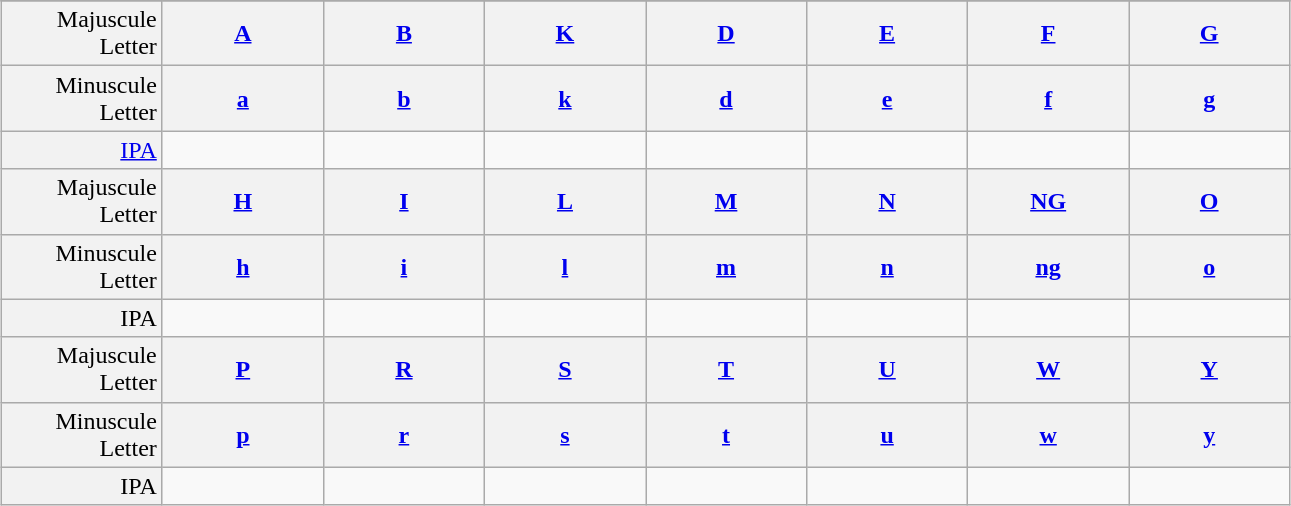<table class="wikitable" style="text-align:center; min-width:60%; margin-left:5px">
<tr>
</tr>
<tr>
<th style="font-weight:normal; text-align:right"  width=100>Majuscule Letter</th>
<th width=100><a href='#'>A</a></th>
<th width=100><a href='#'>B</a></th>
<th width=100><a href='#'>K</a></th>
<th width=100><a href='#'>D</a></th>
<th width=100><a href='#'>E</a></th>
<th width=100><a href='#'>F</a></th>
<th width=100><a href='#'>G</a></th>
</tr>
<tr>
<th style="font-weight:normal; text-align:right"  width=100>Minuscule Letter</th>
<th><a href='#'>a</a></th>
<th><a href='#'>b</a></th>
<th><a href='#'>k</a></th>
<th><a href='#'>d</a></th>
<th><a href='#'>e</a></th>
<th><a href='#'>f</a></th>
<th><a href='#'>g</a></th>
</tr>
<tr>
<th style="font-weight:normal; text-align:right"><a href='#'>IPA</a></th>
<td></td>
<td></td>
<td></td>
<td></td>
<td></td>
<td></td>
<td></td>
</tr>
<tr>
<th style="font-weight:normal; text-align:right"  width=100>Majuscule Letter</th>
<th><a href='#'>H</a></th>
<th><a href='#'>I</a></th>
<th><a href='#'>L</a></th>
<th><a href='#'>M</a></th>
<th><a href='#'>N</a></th>
<th><a href='#'>NG</a></th>
<th><a href='#'>O</a></th>
</tr>
<tr>
<th style="font-weight:normal; text-align:right"  width=100>Minuscule Letter</th>
<th><a href='#'>h</a></th>
<th><a href='#'>i</a></th>
<th><a href='#'>l</a></th>
<th><a href='#'>m</a></th>
<th><a href='#'>n</a></th>
<th><a href='#'>ng</a></th>
<th><a href='#'>o</a></th>
</tr>
<tr>
<th style="font-weight:normal; text-align:right">IPA</th>
<td></td>
<td></td>
<td></td>
<td></td>
<td></td>
<td></td>
<td></td>
</tr>
<tr>
<th style="font-weight:normal; text-align:right"  width=100>Majuscule Letter</th>
<th><a href='#'>P</a></th>
<th><a href='#'>R</a></th>
<th><a href='#'>S</a></th>
<th><a href='#'>T</a></th>
<th><a href='#'>U</a></th>
<th><a href='#'>W</a></th>
<th><a href='#'>Y</a></th>
</tr>
<tr>
<th style="font-weight:normal; text-align:right"  width=100>Minuscule Letter</th>
<th><a href='#'>p</a></th>
<th><a href='#'>r</a></th>
<th><a href='#'>s</a></th>
<th><a href='#'>t</a></th>
<th><a href='#'>u</a></th>
<th><a href='#'>w</a></th>
<th><a href='#'>y</a></th>
</tr>
<tr>
<th style="font-weight:normal; text-align:right">IPA</th>
<td></td>
<td></td>
<td></td>
<td></td>
<td></td>
<td></td>
<td></td>
</tr>
</table>
